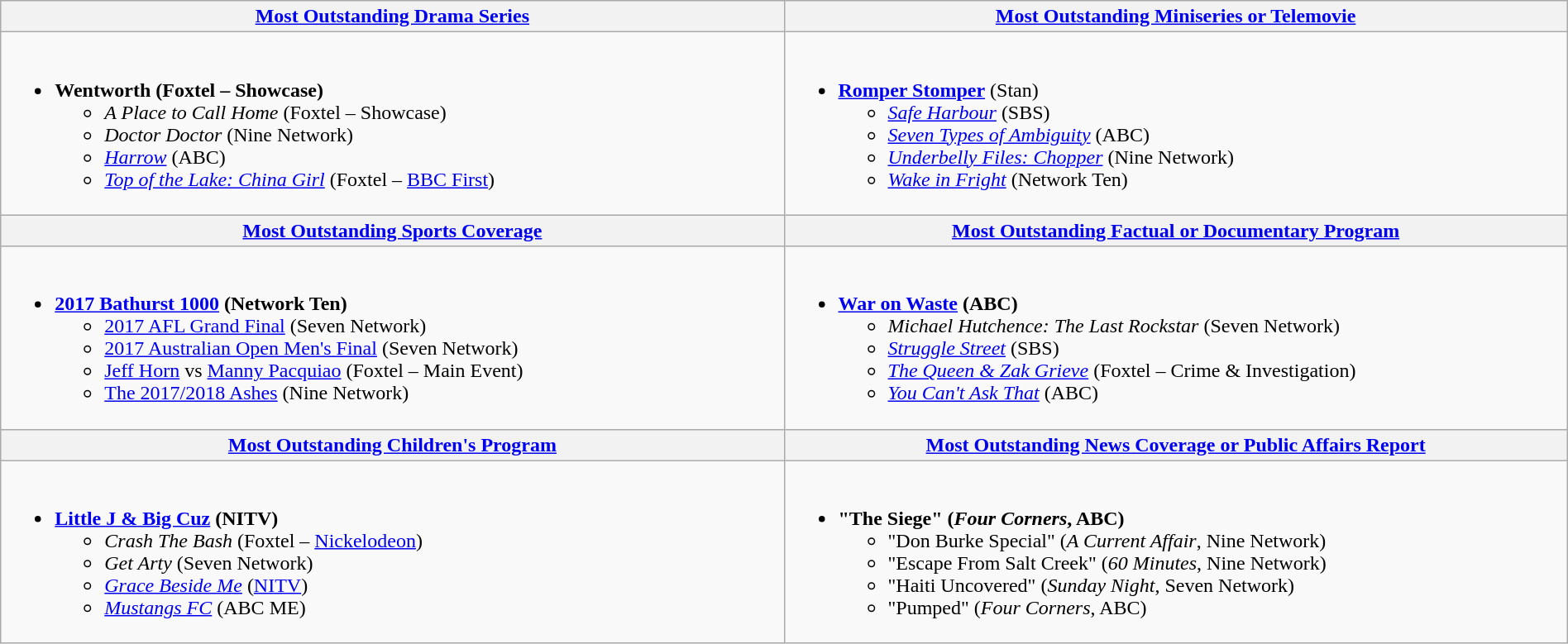<table class=wikitable width="100%">
<tr>
<th width="50%"><a href='#'>Most Outstanding Drama Series</a></th>
<th width="50%"><a href='#'>Most Outstanding Miniseries or Telemovie</a></th>
</tr>
<tr>
<td valign="top"><br><ul><li><strong>Wentworth (Foxtel – Showcase)</strong><ul><li><em>A Place to Call Home</em> (Foxtel – Showcase)</li><li><em>Doctor Doctor</em> (Nine Network)</li><li><em><a href='#'>Harrow</a></em> (ABC)</li><li><em><a href='#'>Top of the Lake: China Girl</a></em> (Foxtel – <a href='#'>BBC First</a>)</li></ul></li></ul></td>
<td valign="top"><br><ul><li><strong><a href='#'>Romper Stomper</a></strong> (Stan)<ul><li><em><a href='#'>Safe Harbour</a></em> (SBS)</li><li><em><a href='#'>Seven Types of Ambiguity</a></em> (ABC)</li><li><em><a href='#'>Underbelly Files: Chopper</a></em> (Nine Network)</li><li><em><a href='#'>Wake in Fright</a></em> (Network Ten)</li></ul></li></ul></td>
</tr>
<tr>
<th width="50%"><a href='#'>Most Outstanding Sports Coverage</a></th>
<th width="50%"><a href='#'>Most Outstanding Factual or Documentary Program</a></th>
</tr>
<tr>
<td valign="top"><br><ul><li><strong><a href='#'>2017 Bathurst 1000</a> (Network Ten)</strong><ul><li><a href='#'>2017 AFL Grand Final</a> (Seven Network)</li><li><a href='#'>2017 Australian Open Men's Final</a> (Seven Network)</li><li><a href='#'>Jeff Horn</a> vs <a href='#'>Manny Pacquiao</a> (Foxtel – Main Event)</li><li><a href='#'>The 2017/2018 Ashes</a> (Nine Network)</li></ul></li></ul></td>
<td valign="top"><br><ul><li><strong><a href='#'>War on Waste</a> (ABC)</strong><ul><li><em>Michael Hutchence: The Last Rockstar</em> (Seven Network)</li><li><em><a href='#'>Struggle Street</a></em> (SBS)</li><li><em><a href='#'>The Queen & Zak Grieve</a></em> (Foxtel – Crime & Investigation)</li><li><em><a href='#'>You Can't Ask That</a></em> (ABC)</li></ul></li></ul></td>
</tr>
<tr>
<th width="50%"><a href='#'>Most Outstanding Children's Program</a></th>
<th width="50%"><a href='#'>Most Outstanding News Coverage or Public Affairs Report</a></th>
</tr>
<tr>
<td valign="top"><br><ul><li><strong><a href='#'>Little J & Big Cuz</a> (NITV)</strong><ul><li><em>Crash The Bash</em> (Foxtel – <a href='#'>Nickelodeon</a>)</li><li><em>Get Arty</em> (Seven Network)</li><li><em><a href='#'>Grace Beside Me</a></em> (<a href='#'>NITV</a>)</li><li><em><a href='#'>Mustangs FC</a></em> (ABC ME)</li></ul></li></ul></td>
<td valign="top"><br><ul><li><strong>"The Siege" (<em>Four Corners</em>, ABC)</strong><ul><li>"Don Burke Special" (<em>A Current Affair</em>, Nine Network)</li><li>"Escape From Salt Creek" (<em>60 Minutes</em>, Nine Network)</li><li>"Haiti Uncovered" (<em>Sunday Night</em>, Seven Network)</li><li>"Pumped" (<em>Four Corners</em>, ABC)</li></ul></li></ul></td>
</tr>
</table>
